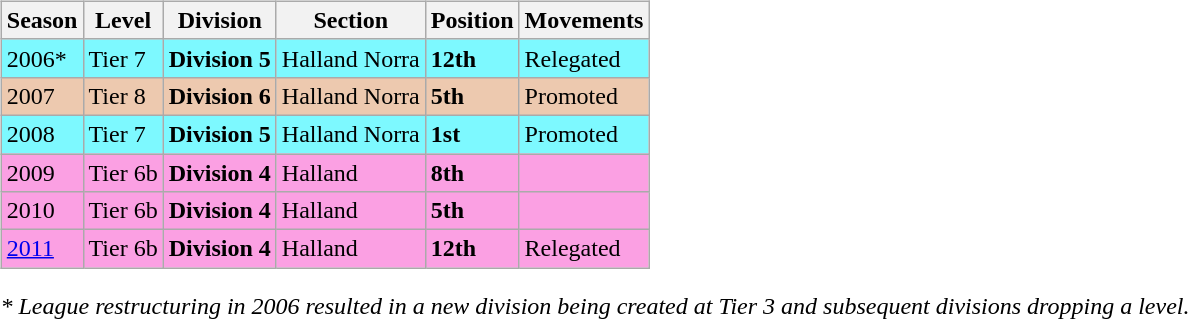<table>
<tr>
<td valign="top" width=0%><br><table class="wikitable">
<tr style="background:#f0f6fa;">
<th><strong>Season</strong></th>
<th><strong>Level</strong></th>
<th><strong>Division</strong></th>
<th><strong>Section</strong></th>
<th><strong>Position</strong></th>
<th><strong>Movements</strong></th>
</tr>
<tr>
<td style="background:#7DF9FF;">2006*</td>
<td style="background:#7DF9FF;">Tier 7</td>
<td style="background:#7DF9FF;"><strong>Division 5</strong></td>
<td style="background:#7DF9FF;">Halland Norra</td>
<td style="background:#7DF9FF;"><strong>12th</strong></td>
<td style="background:#7DF9FF;">Relegated</td>
</tr>
<tr>
<td style="background:#EDC9AF;">2007</td>
<td style="background:#EDC9AF;">Tier 8</td>
<td style="background:#EDC9AF;"><strong>Division 6</strong></td>
<td style="background:#EDC9AF;">Halland Norra</td>
<td style="background:#EDC9AF;"><strong>5th</strong></td>
<td style="background:#EDC9AF;">Promoted</td>
</tr>
<tr>
<td style="background:#7DF9FF;">2008</td>
<td style="background:#7DF9FF;">Tier 7</td>
<td style="background:#7DF9FF;"><strong>Division 5</strong></td>
<td style="background:#7DF9FF;">Halland Norra</td>
<td style="background:#7DF9FF;"><strong>1st</strong></td>
<td style="background:#7DF9FF;">Promoted</td>
</tr>
<tr>
<td style="background:#FBA0E3;">2009</td>
<td style="background:#FBA0E3;">Tier 6b</td>
<td style="background:#FBA0E3;"><strong>Division 4</strong></td>
<td style="background:#FBA0E3;">Halland</td>
<td style="background:#FBA0E3;"><strong>8th</strong></td>
<td style="background:#FBA0E3;"></td>
</tr>
<tr>
<td style="background:#FBA0E3;">2010</td>
<td style="background:#FBA0E3;">Tier 6b</td>
<td style="background:#FBA0E3;"><strong>Division 4</strong></td>
<td style="background:#FBA0E3;">Halland</td>
<td style="background:#FBA0E3;"><strong>5th</strong></td>
<td style="background:#FBA0E3;"></td>
</tr>
<tr>
<td style="background:#FBA0E3;"><a href='#'>2011</a></td>
<td style="background:#FBA0E3;">Tier 6b</td>
<td style="background:#FBA0E3;"><strong>Division 4</strong></td>
<td style="background:#FBA0E3;">Halland</td>
<td style="background:#FBA0E3;"><strong>12th</strong></td>
<td style="background:#FBA0E3;">Relegated</td>
</tr>
</table>
<em>* League restructuring in 2006 resulted in a new division being created at Tier 3 and subsequent divisions dropping a level.</em>


</td>
</tr>
</table>
